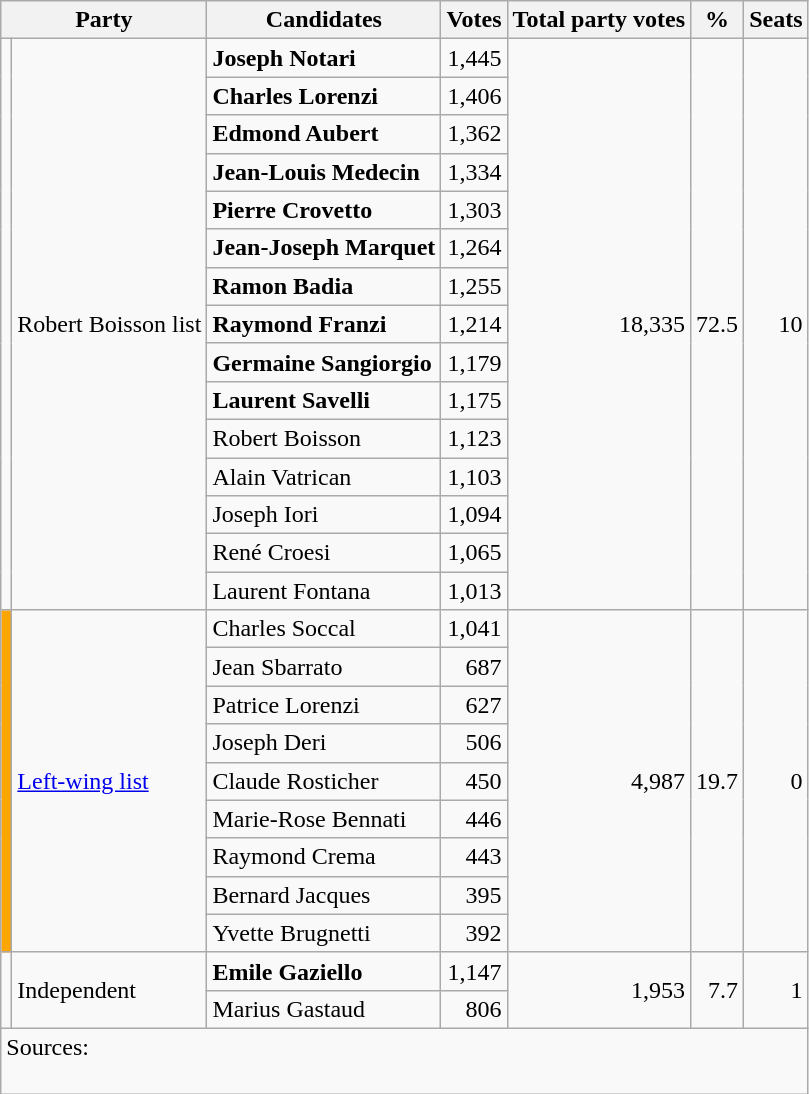<table class="wikitable" style="text-align:right">
<tr>
<th colspan="2">Party</th>
<th>Candidates</th>
<th>Votes</th>
<th>Total party votes</th>
<th>%</th>
<th>Seats</th>
</tr>
<tr>
<td rowspan="15" bgcolor=></td>
<td rowspan="15" align="left">Robert Boisson list</td>
<td align="left"><strong>Joseph Notari</strong></td>
<td>1,445</td>
<td rowspan="15">18,335</td>
<td rowspan="15">72.5</td>
<td rowspan="15">10</td>
</tr>
<tr>
<td align="left"><strong>Charles Lorenzi</strong></td>
<td>1,406</td>
</tr>
<tr>
<td align="left"><strong>Edmond Aubert</strong></td>
<td>1,362</td>
</tr>
<tr>
<td align="left"><strong>Jean-Louis Medecin</strong></td>
<td>1,334</td>
</tr>
<tr>
<td align="left"><strong>Pierre Crovetto</strong></td>
<td>1,303</td>
</tr>
<tr>
<td align="left"><strong>Jean-Joseph Marquet</strong></td>
<td>1,264</td>
</tr>
<tr>
<td align="left"><strong>Ramon Badia</strong></td>
<td>1,255</td>
</tr>
<tr>
<td align="left"><strong>Raymond Franzi</strong></td>
<td>1,214</td>
</tr>
<tr>
<td align="left"><strong>Germaine Sangiorgio</strong></td>
<td>1,179</td>
</tr>
<tr>
<td align="left"><strong>Laurent Savelli</strong></td>
<td>1,175</td>
</tr>
<tr>
<td align="left">Robert Boisson</td>
<td>1,123</td>
</tr>
<tr>
<td align="left">Alain Vatrican</td>
<td>1,103</td>
</tr>
<tr>
<td align="left">Joseph Iori</td>
<td>1,094</td>
</tr>
<tr>
<td align="left">René Croesi</td>
<td>1,065</td>
</tr>
<tr>
<td align="left">Laurent Fontana</td>
<td>1,013</td>
</tr>
<tr>
<td rowspan="9" bgcolor="#FFA500"></td>
<td rowspan="9" align="left"><a href='#'>Left-wing list</a></td>
<td align="left">Charles Soccal</td>
<td>1,041</td>
<td rowspan="9">4,987</td>
<td rowspan="9">19.7</td>
<td rowspan="9">0</td>
</tr>
<tr>
<td align="left">Jean Sbarrato</td>
<td>687</td>
</tr>
<tr>
<td align="left">Patrice Lorenzi</td>
<td>627</td>
</tr>
<tr>
<td align="left">Joseph Deri</td>
<td>506</td>
</tr>
<tr>
<td align="left">Claude Rosticher</td>
<td>450</td>
</tr>
<tr>
<td align="left">Marie-Rose Bennati</td>
<td>446</td>
</tr>
<tr>
<td align="left">Raymond Crema</td>
<td>443</td>
</tr>
<tr>
<td align="left">Bernard Jacques</td>
<td>395</td>
</tr>
<tr>
<td align="left">Yvette Brugnetti</td>
<td>392</td>
</tr>
<tr>
<td rowspan="2" bgcolor=></td>
<td align=left rowspan="2">Independent</td>
<td align="left"><strong>Emile Gaziello</strong></td>
<td>1,147</td>
<td rowspan="2">1,953</td>
<td rowspan="2">7.7</td>
<td rowspan="2">1</td>
</tr>
<tr>
<td align="left">Marius Gastaud</td>
<td>806</td>
</tr>
<tr>
<td colspan="7" align="left">Sources: <br><br></td>
</tr>
</table>
